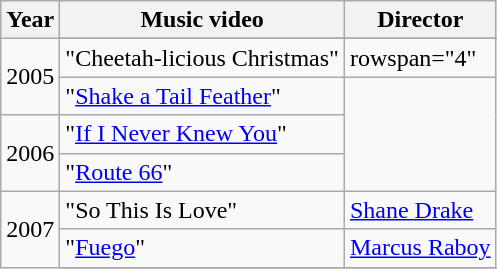<table class="wikitable">
<tr>
<th>Year</th>
<th>Music video</th>
<th>Director</th>
</tr>
<tr>
<td rowspan="3">2005</td>
</tr>
<tr>
<td>"Cheetah-licious Christmas"</td>
<td>rowspan="4" </td>
</tr>
<tr>
<td>"<a href='#'>Shake a Tail Feather</a>"</td>
</tr>
<tr>
<td rowspan="2">2006</td>
<td>"<a href='#'>If I Never Knew You</a>"</td>
</tr>
<tr>
<td>"<a href='#'>Route 66</a>"</td>
</tr>
<tr>
<td rowspan="3">2007</td>
<td>"So This Is Love"</td>
<td><a href='#'>Shane Drake</a></td>
</tr>
<tr>
<td>"<a href='#'>Fuego</a>"</td>
<td><a href='#'>Marcus Raboy</a></td>
</tr>
<tr>
</tr>
</table>
